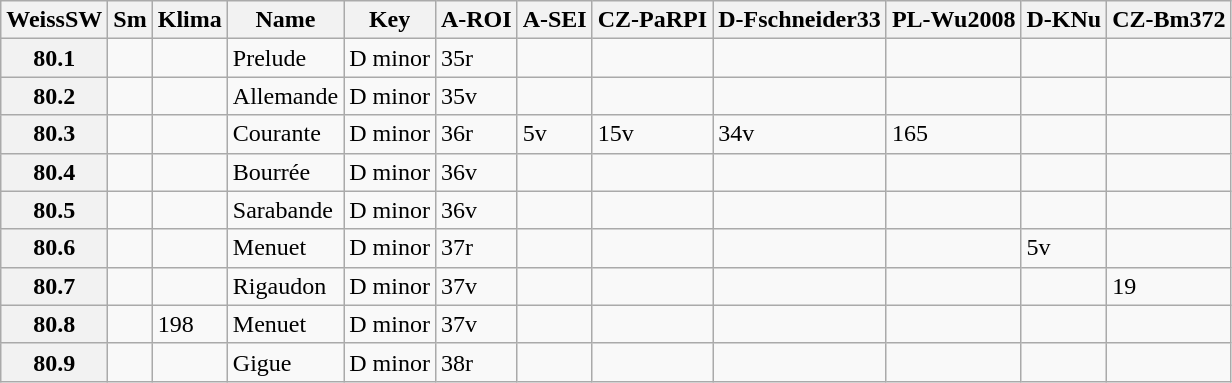<table border="1" class="wikitable sortable">
<tr>
<th data-sort-type="number">WeissSW</th>
<th>Sm</th>
<th>Klima</th>
<th class="unsortable">Name</th>
<th class="unsortable">Key</th>
<th>A-ROI</th>
<th>A-SEI</th>
<th>CZ-PaRPI</th>
<th>D-Fschneider33</th>
<th>PL-Wu2008</th>
<th>D-KNu</th>
<th>CZ-Bm372</th>
</tr>
<tr>
<th data-sort-value="1">80.1</th>
<td></td>
<td></td>
<td>Prelude</td>
<td>D minor</td>
<td>35r</td>
<td></td>
<td></td>
<td></td>
<td></td>
<td></td>
<td></td>
</tr>
<tr>
<th data-sort-value="2">80.2</th>
<td></td>
<td></td>
<td>Allemande</td>
<td>D minor</td>
<td>35v</td>
<td></td>
<td></td>
<td></td>
<td></td>
<td></td>
<td></td>
</tr>
<tr>
<th data-sort-value="3">80.3</th>
<td></td>
<td></td>
<td>Courante</td>
<td>D minor</td>
<td>36r</td>
<td>5v</td>
<td>15v</td>
<td>34v</td>
<td>165</td>
<td></td>
<td></td>
</tr>
<tr>
<th data-sort-value="4">80.4</th>
<td></td>
<td></td>
<td>Bourrée</td>
<td>D minor</td>
<td>36v</td>
<td></td>
<td></td>
<td></td>
<td></td>
<td></td>
<td></td>
</tr>
<tr>
<th data-sort-value="5">80.5</th>
<td></td>
<td></td>
<td>Sarabande</td>
<td>D minor</td>
<td>36v</td>
<td></td>
<td></td>
<td></td>
<td></td>
<td></td>
<td></td>
</tr>
<tr>
<th data-sort-value="6">80.6</th>
<td></td>
<td></td>
<td>Menuet</td>
<td>D minor</td>
<td>37r</td>
<td></td>
<td></td>
<td></td>
<td></td>
<td>5v</td>
<td></td>
</tr>
<tr>
<th data-sort-value="7">80.7</th>
<td></td>
<td></td>
<td>Rigaudon</td>
<td>D minor</td>
<td>37v</td>
<td></td>
<td></td>
<td></td>
<td></td>
<td></td>
<td>19</td>
</tr>
<tr>
<th data-sort-value="8">80.8</th>
<td></td>
<td>198</td>
<td>Menuet</td>
<td>D minor</td>
<td>37v</td>
<td></td>
<td></td>
<td></td>
<td></td>
<td></td>
<td></td>
</tr>
<tr>
<th data-sort-value="9">80.9</th>
<td></td>
<td></td>
<td>Gigue</td>
<td>D minor</td>
<td>38r</td>
<td></td>
<td></td>
<td></td>
<td></td>
<td></td>
<td></td>
</tr>
</table>
